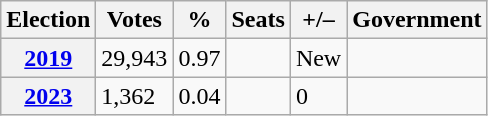<table class="wikitable">
<tr>
<th>Election</th>
<th>Votes</th>
<th>%</th>
<th>Seats</th>
<th>+/–</th>
<th>Government</th>
</tr>
<tr>
<th><a href='#'>2019</a></th>
<td>29,943</td>
<td>0.97</td>
<td></td>
<td>New</td>
<td></td>
</tr>
<tr>
<th><a href='#'>2023</a></th>
<td>1,362</td>
<td>0.04</td>
<td></td>
<td> 0</td>
<td></td>
</tr>
</table>
